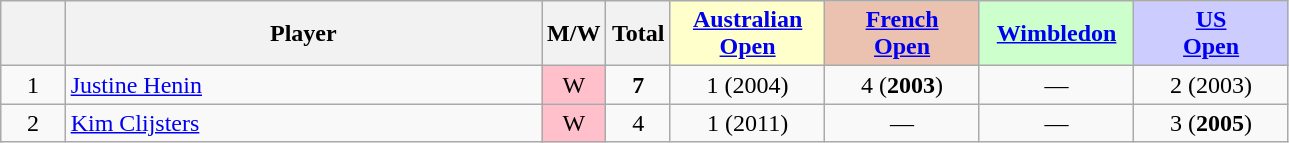<table class="wikitable mw-datatable sortable" style="text-align:center;">
<tr>
<th data-sort-type="number" width="5%"></th>
<th width="37%">Player</th>
<th width="5%">M/W</th>
<th data-sort-type="number" width="5%">Total</th>
<th style="background-color:#FFFFCC;" width="12%" data-sort-type="number"><a href='#'>Australian<br> Open</a></th>
<th style="background-color:#EBC2AF;" width="12%" data-sort-type="number"><a href='#'>French<br> Open</a></th>
<th style="background-color:#CCFFCC;" width="12%" data-sort-type="number"><a href='#'>Wimbledon</a></th>
<th style="background-color:#CCCCFF;" width="12%" data-sort-type="number"><a href='#'>US<br> Open</a></th>
</tr>
<tr>
<td>1</td>
<td style="text-align:left"><a href='#'>Justine Henin</a></td>
<td style="background-color:pink;">W</td>
<td><strong>7</strong></td>
<td>1 (2004)</td>
<td>4 (<strong>2003</strong>)</td>
<td>—</td>
<td>2 (2003)</td>
</tr>
<tr>
<td>2</td>
<td style="text-align:left"><a href='#'>Kim Clijsters</a></td>
<td style="background-color:pink;">W</td>
<td>4</td>
<td>1 (2011)</td>
<td>—</td>
<td>—</td>
<td>3 (<strong>2005</strong>)</td>
</tr>
</table>
